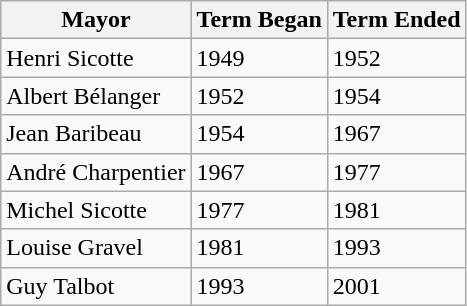<table class=wikitable>
<tr>
<th>Mayor</th>
<th>Term Began</th>
<th>Term Ended</th>
</tr>
<tr>
<td>Henri Sicotte</td>
<td>1949</td>
<td>1952</td>
</tr>
<tr>
<td>Albert Bélanger</td>
<td>1952</td>
<td>1954</td>
</tr>
<tr>
<td>Jean Baribeau</td>
<td>1954</td>
<td>1967</td>
</tr>
<tr>
<td>André Charpentier</td>
<td>1967</td>
<td>1977</td>
</tr>
<tr>
<td>Michel Sicotte</td>
<td>1977</td>
<td>1981</td>
</tr>
<tr>
<td>Louise Gravel</td>
<td>1981</td>
<td>1993</td>
</tr>
<tr>
<td>Guy Talbot</td>
<td>1993</td>
<td>2001</td>
</tr>
</table>
